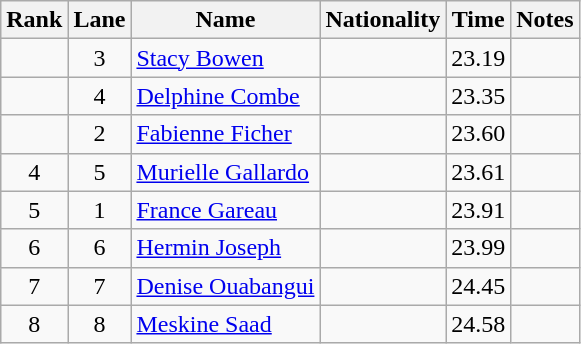<table class="wikitable sortable" style="text-align:center">
<tr>
<th>Rank</th>
<th>Lane</th>
<th>Name</th>
<th>Nationality</th>
<th>Time</th>
<th>Notes</th>
</tr>
<tr>
<td></td>
<td>3</td>
<td align=left><a href='#'>Stacy Bowen</a></td>
<td align=left></td>
<td>23.19</td>
<td></td>
</tr>
<tr>
<td></td>
<td>4</td>
<td align=left><a href='#'>Delphine Combe</a></td>
<td align=left></td>
<td>23.35</td>
<td></td>
</tr>
<tr>
<td></td>
<td>2</td>
<td align=left><a href='#'>Fabienne Ficher</a></td>
<td align=left></td>
<td>23.60</td>
<td></td>
</tr>
<tr>
<td>4</td>
<td>5</td>
<td align=left><a href='#'>Murielle Gallardo</a></td>
<td align=left></td>
<td>23.61</td>
<td></td>
</tr>
<tr>
<td>5</td>
<td>1</td>
<td align=left><a href='#'>France Gareau</a></td>
<td align=left></td>
<td>23.91</td>
<td></td>
</tr>
<tr>
<td>6</td>
<td>6</td>
<td align=left><a href='#'>Hermin Joseph</a></td>
<td align=left></td>
<td>23.99</td>
<td></td>
</tr>
<tr>
<td>7</td>
<td>7</td>
<td align=left><a href='#'>Denise Ouabangui</a></td>
<td align=left></td>
<td>24.45</td>
<td></td>
</tr>
<tr>
<td>8</td>
<td>8</td>
<td align=left><a href='#'>Meskine Saad</a></td>
<td align=left></td>
<td>24.58</td>
<td></td>
</tr>
</table>
